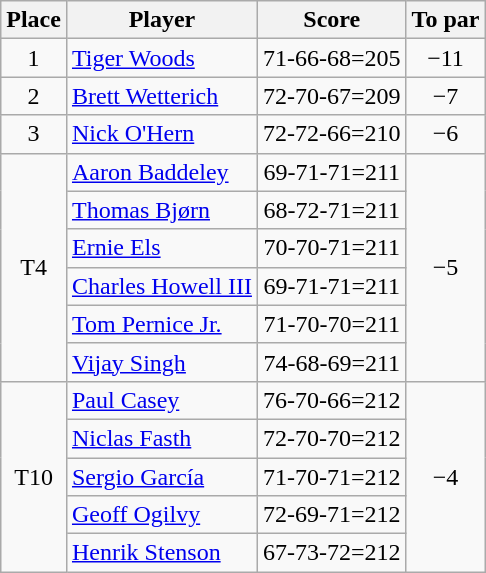<table class="wikitable">
<tr>
<th>Place</th>
<th>Player</th>
<th>Score</th>
<th>To par</th>
</tr>
<tr>
<td align=center>1</td>
<td> <a href='#'>Tiger Woods</a></td>
<td align=center>71-66-68=205</td>
<td align=center>−11</td>
</tr>
<tr>
<td align=center>2</td>
<td> <a href='#'>Brett Wetterich</a></td>
<td align=center>72-70-67=209</td>
<td align=center>−7</td>
</tr>
<tr>
<td align=center>3</td>
<td> <a href='#'>Nick O'Hern</a></td>
<td align=center>72-72-66=210</td>
<td align=center>−6</td>
</tr>
<tr>
<td rowspan="6" align=center>T4</td>
<td> <a href='#'>Aaron Baddeley</a></td>
<td align=center>69-71-71=211</td>
<td rowspan="6" align=center>−5</td>
</tr>
<tr>
<td> <a href='#'>Thomas Bjørn</a></td>
<td align=center>68-72-71=211</td>
</tr>
<tr>
<td> <a href='#'>Ernie Els</a></td>
<td align=center>70-70-71=211</td>
</tr>
<tr>
<td> <a href='#'>Charles Howell III</a></td>
<td align=center>69-71-71=211</td>
</tr>
<tr>
<td> <a href='#'>Tom Pernice Jr.</a></td>
<td align=center>71-70-70=211</td>
</tr>
<tr>
<td> <a href='#'>Vijay Singh</a></td>
<td align=center>74-68-69=211</td>
</tr>
<tr>
<td rowspan="25" align=center>T10</td>
<td> <a href='#'>Paul Casey</a></td>
<td align=center>76-70-66=212</td>
<td rowspan="5" align=center>−4</td>
</tr>
<tr>
<td> <a href='#'>Niclas Fasth</a></td>
<td align=center>72-70-70=212</td>
</tr>
<tr>
<td> <a href='#'>Sergio García</a></td>
<td align=center>71-70-71=212</td>
</tr>
<tr>
<td> <a href='#'>Geoff Ogilvy</a></td>
<td align=center>72-69-71=212</td>
</tr>
<tr>
<td> <a href='#'>Henrik Stenson</a></td>
<td align=center>67-73-72=212</td>
</tr>
</table>
